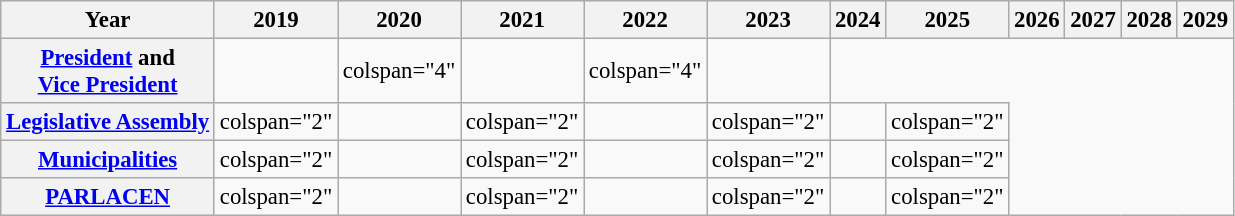<table class="wikitable" style="font-size:95%; text-align:center">
<tr>
<th>Year</th>
<th>2019</th>
<th>2020</th>
<th>2021</th>
<th>2022</th>
<th>2023</th>
<th>2024</th>
<th>2025</th>
<th>2026</th>
<th>2027</th>
<th>2028</th>
<th>2029</th>
</tr>
<tr>
<th><a href='#'>President</a> and<br><a href='#'>Vice President</a></th>
<td></td>
<td>colspan="4" </td>
<td></td>
<td>colspan="4" </td>
<td></td>
</tr>
<tr>
<th><a href='#'>Legislative Assembly</a></th>
<td>colspan="2" </td>
<td></td>
<td>colspan="2" </td>
<td></td>
<td>colspan="2" </td>
<td></td>
<td>colspan="2" </td>
</tr>
<tr>
<th><a href='#'>Municipalities</a></th>
<td>colspan="2" </td>
<td></td>
<td>colspan="2" </td>
<td></td>
<td>colspan="2" </td>
<td></td>
<td>colspan="2" </td>
</tr>
<tr>
<th><a href='#'>PARLACEN</a></th>
<td>colspan="2" </td>
<td></td>
<td>colspan="2" </td>
<td></td>
<td>colspan="2" </td>
<td></td>
<td>colspan="2" </td>
</tr>
</table>
